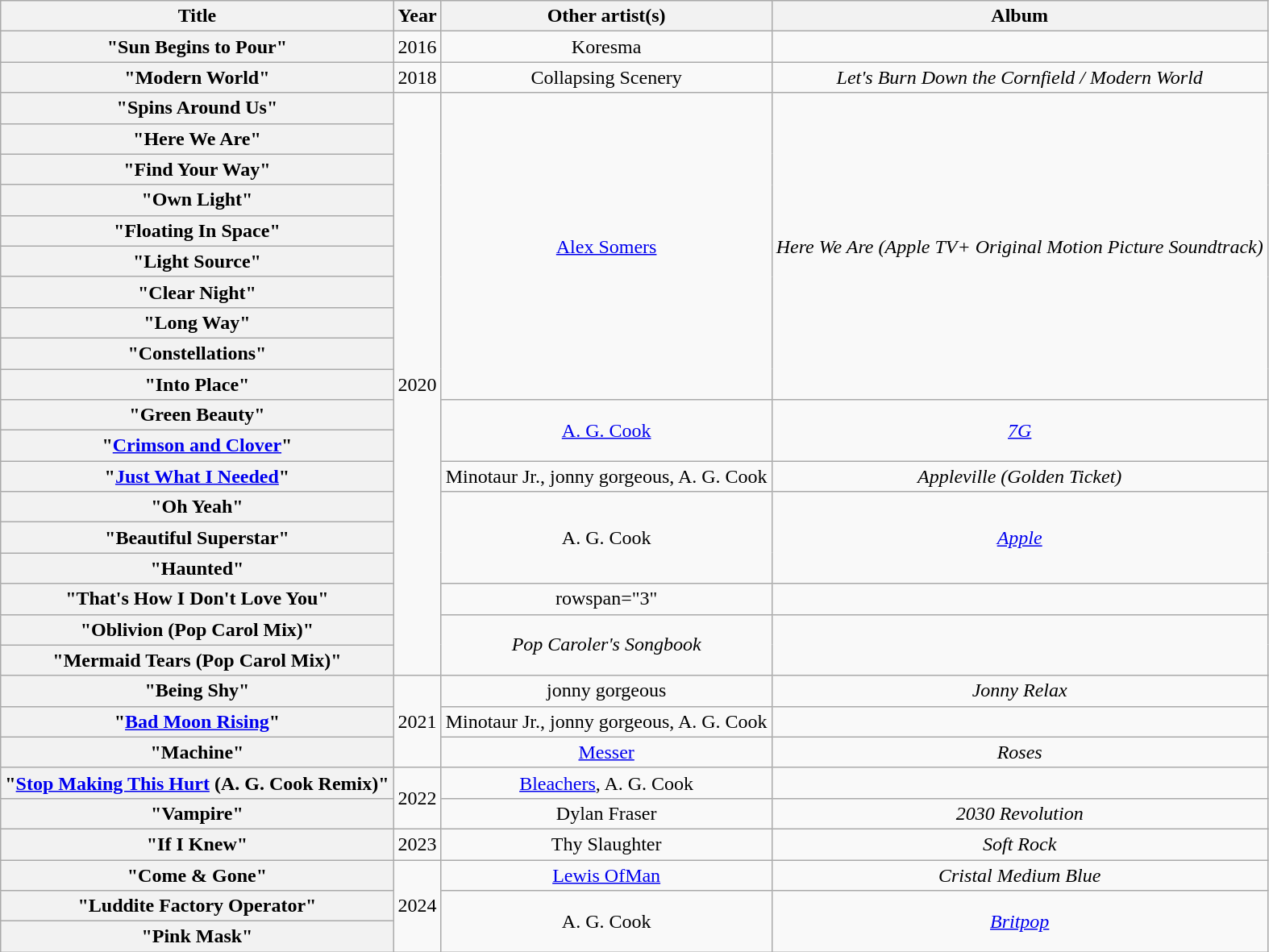<table class="wikitable plainrowheaders" style="text-align:center">
<tr>
<th scope="col">Title</th>
<th scope="col">Year</th>
<th scope="col">Other artist(s)</th>
<th scope="col">Album</th>
</tr>
<tr>
<th scope="row">"Sun Begins to Pour"</th>
<td>2016</td>
<td>Koresma</td>
<td></td>
</tr>
<tr>
<th scope="row">"Modern World"</th>
<td>2018</td>
<td>Collapsing Scenery</td>
<td><em>Let's Burn Down the Cornfield / Modern World</em></td>
</tr>
<tr>
<th scope="row">"Spins Around Us"</th>
<td rowspan="19">2020</td>
<td rowspan="10"><a href='#'>Alex Somers</a></td>
<td rowspan="10"><em>Here We Are (Apple TV+ Original Motion Picture Soundtrack)</em></td>
</tr>
<tr>
<th scope="row">"Here We Are"</th>
</tr>
<tr>
<th scope="row">"Find Your Way"</th>
</tr>
<tr>
<th scope="row">"Own Light"</th>
</tr>
<tr>
<th scope="row">"Floating In Space"</th>
</tr>
<tr>
<th scope="row">"Light Source"</th>
</tr>
<tr>
<th scope="row">"Clear Night"</th>
</tr>
<tr>
<th scope="row">"Long Way"</th>
</tr>
<tr>
<th scope="row">"Constellations"</th>
</tr>
<tr>
<th scope="row">"Into Place"</th>
</tr>
<tr>
<th scope="row">"Green Beauty"</th>
<td rowspan="2"><a href='#'>A. G. Cook</a></td>
<td rowspan="2"><em><a href='#'>7G</a></em></td>
</tr>
<tr>
<th scope="row">"<a href='#'>Crimson and Clover</a>"</th>
</tr>
<tr>
<th scope="row">"<a href='#'>Just What I Needed</a>"</th>
<td>Minotaur Jr., jonny gorgeous, A. G. Cook</td>
<td><em>Appleville (Golden Ticket)</em></td>
</tr>
<tr>
<th scope="row">"Oh Yeah"</th>
<td rowspan="3">A. G. Cook</td>
<td rowspan="3"><em><a href='#'>Apple</a></em></td>
</tr>
<tr>
<th scope="row">"Beautiful Superstar"</th>
</tr>
<tr>
<th scope="row">"Haunted"</th>
</tr>
<tr>
<th scope="row">"That's How I Don't Love You"</th>
<td>rowspan="3" </td>
<td></td>
</tr>
<tr>
<th scope="row">"Oblivion (Pop Carol Mix)"</th>
<td rowspan="2"><em>Pop Caroler's Songbook</em></td>
</tr>
<tr>
<th scope="row">"Mermaid Tears (Pop Carol Mix)"</th>
</tr>
<tr>
<th scope="row">"Being Shy"</th>
<td rowspan="3">2021</td>
<td>jonny gorgeous</td>
<td><em>Jonny Relax</em></td>
</tr>
<tr>
<th scope="row">"<a href='#'>Bad Moon Rising</a>"</th>
<td>Minotaur Jr., jonny gorgeous, A. G. Cook</td>
<td></td>
</tr>
<tr>
<th scope="row">"Machine"</th>
<td><a href='#'>Messer</a></td>
<td><em>Roses</em></td>
</tr>
<tr>
<th scope="row">"<a href='#'>Stop Making This Hurt</a> (A. G. Cook Remix)"</th>
<td rowspan="2">2022</td>
<td><a href='#'>Bleachers</a>, A. G. Cook</td>
<td></td>
</tr>
<tr>
<th scope="row">"Vampire"</th>
<td>Dylan Fraser</td>
<td><em>2030 Revolution</em></td>
</tr>
<tr>
<th scope="row">"If I Knew"</th>
<td>2023</td>
<td>Thy Slaughter</td>
<td><em>Soft Rock</em></td>
</tr>
<tr>
<th scope="row">"Come & Gone"</th>
<td rowspan="3">2024</td>
<td><a href='#'>Lewis OfMan</a></td>
<td><em>Cristal Medium Blue</em></td>
</tr>
<tr>
<th scope="row">"Luddite Factory Operator"</th>
<td rowspan="2">A. G. Cook</td>
<td rowspan="2"><em><a href='#'>Britpop</a></em></td>
</tr>
<tr>
<th scope="row">"Pink Mask"</th>
</tr>
</table>
